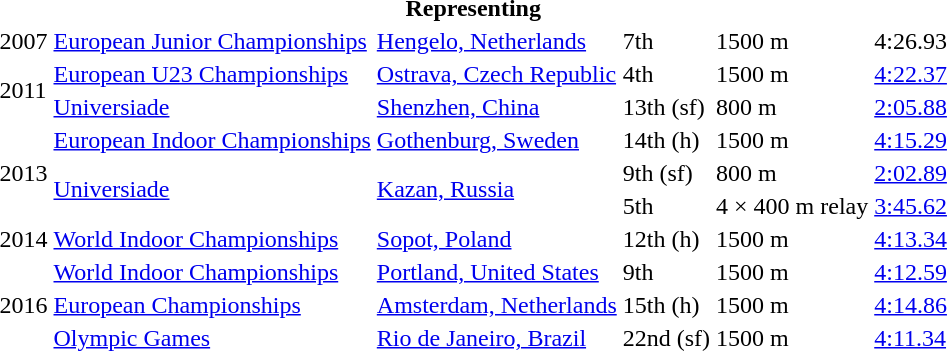<table>
<tr>
<th colspan="6">Representing </th>
</tr>
<tr>
<td>2007</td>
<td><a href='#'>European Junior Championships</a></td>
<td><a href='#'>Hengelo, Netherlands</a></td>
<td>7th</td>
<td>1500 m</td>
<td>4:26.93</td>
</tr>
<tr>
<td rowspan=2>2011</td>
<td><a href='#'>European U23 Championships</a></td>
<td><a href='#'>Ostrava, Czech Republic</a></td>
<td>4th</td>
<td>1500 m</td>
<td><a href='#'>4:22.37</a></td>
</tr>
<tr>
<td><a href='#'>Universiade</a></td>
<td><a href='#'>Shenzhen, China</a></td>
<td>13th (sf)</td>
<td>800 m</td>
<td><a href='#'>2:05.88</a></td>
</tr>
<tr>
<td rowspan=3>2013</td>
<td><a href='#'>European Indoor Championships</a></td>
<td><a href='#'>Gothenburg, Sweden</a></td>
<td>14th (h)</td>
<td>1500 m</td>
<td><a href='#'>4:15.29</a></td>
</tr>
<tr>
<td rowspan=2><a href='#'>Universiade</a></td>
<td rowspan=2><a href='#'>Kazan, Russia</a></td>
<td>9th (sf)</td>
<td>800 m</td>
<td><a href='#'>2:02.89</a></td>
</tr>
<tr>
<td>5th</td>
<td>4 × 400 m relay</td>
<td><a href='#'>3:45.62</a></td>
</tr>
<tr>
<td>2014</td>
<td><a href='#'>World Indoor Championships</a></td>
<td><a href='#'>Sopot, Poland</a></td>
<td>12th (h)</td>
<td>1500 m</td>
<td><a href='#'>4:13.34</a></td>
</tr>
<tr>
<td rowspan=3>2016</td>
<td><a href='#'>World Indoor Championships</a></td>
<td><a href='#'>Portland, United States</a></td>
<td>9th</td>
<td>1500 m</td>
<td><a href='#'>4:12.59</a></td>
</tr>
<tr>
<td><a href='#'>European Championships</a></td>
<td><a href='#'>Amsterdam, Netherlands</a></td>
<td>15th (h)</td>
<td>1500 m</td>
<td><a href='#'>4:14.86</a></td>
</tr>
<tr>
<td><a href='#'>Olympic Games</a></td>
<td><a href='#'>Rio de Janeiro, Brazil</a></td>
<td>22nd (sf)</td>
<td>1500 m</td>
<td><a href='#'>4:11.34</a></td>
</tr>
</table>
